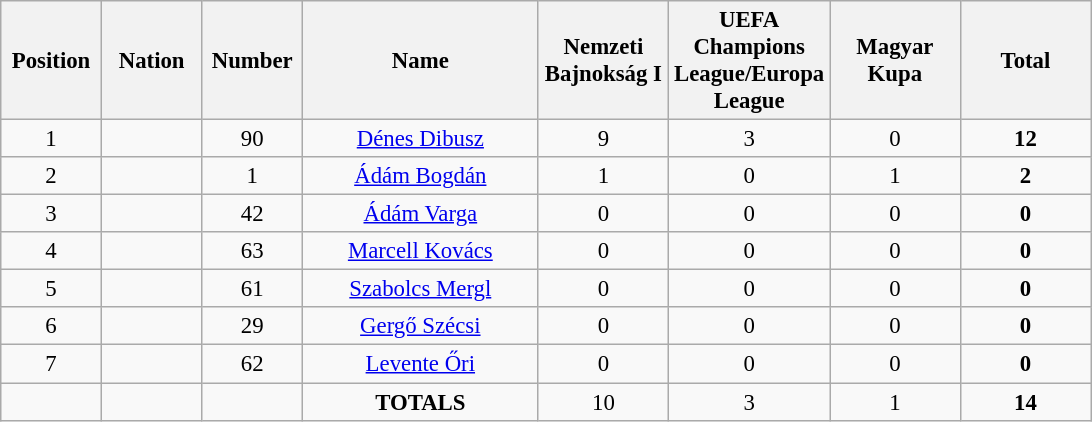<table class="wikitable" style="font-size: 95%; text-align: center;">
<tr>
<th width=60>Position</th>
<th width=60>Nation</th>
<th width=60>Number</th>
<th width=150>Name</th>
<th width=80>Nemzeti Bajnokság I</th>
<th width=80>UEFA Champions League/Europa League</th>
<th width=80>Magyar Kupa</th>
<th width=80>Total</th>
</tr>
<tr>
<td>1</td>
<td></td>
<td>90</td>
<td><a href='#'>Dénes Dibusz</a></td>
<td>9</td>
<td>3</td>
<td>0</td>
<td><strong>12</strong></td>
</tr>
<tr>
<td>2</td>
<td></td>
<td>1</td>
<td><a href='#'>Ádám Bogdán</a></td>
<td>1</td>
<td>0</td>
<td>1</td>
<td><strong>2</strong></td>
</tr>
<tr>
<td>3</td>
<td></td>
<td>42</td>
<td><a href='#'>Ádám Varga</a></td>
<td>0</td>
<td>0</td>
<td>0</td>
<td><strong>0</strong></td>
</tr>
<tr>
<td>4</td>
<td></td>
<td>63</td>
<td><a href='#'>Marcell Kovács</a></td>
<td>0</td>
<td>0</td>
<td>0</td>
<td><strong>0</strong></td>
</tr>
<tr>
<td>5</td>
<td></td>
<td>61</td>
<td><a href='#'>Szabolcs Mergl</a></td>
<td>0</td>
<td>0</td>
<td>0</td>
<td><strong>0</strong></td>
</tr>
<tr>
<td>6</td>
<td></td>
<td>29</td>
<td><a href='#'>Gergő Szécsi</a></td>
<td>0</td>
<td>0</td>
<td>0</td>
<td><strong>0</strong></td>
</tr>
<tr>
<td>7</td>
<td></td>
<td>62</td>
<td><a href='#'>Levente Őri</a></td>
<td>0</td>
<td>0</td>
<td>0</td>
<td><strong>0</strong></td>
</tr>
<tr>
<td></td>
<td></td>
<td></td>
<td><strong>TOTALS</strong></td>
<td>10</td>
<td>3</td>
<td>1</td>
<td><strong>14</strong></td>
</tr>
</table>
